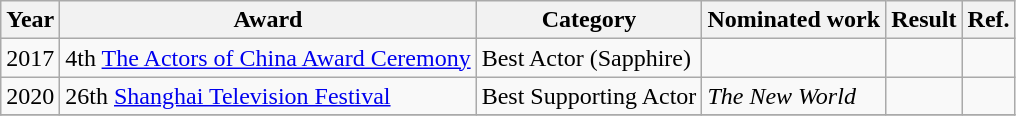<table class="wikitable">
<tr>
<th>Year</th>
<th>Award</th>
<th>Category</th>
<th>Nominated work</th>
<th>Result</th>
<th>Ref.</th>
</tr>
<tr>
<td>2017</td>
<td>4th <a href='#'>The Actors of China Award Ceremony</a></td>
<td>Best Actor (Sapphire)</td>
<td></td>
<td></td>
<td></td>
</tr>
<tr>
<td>2020</td>
<td>26th <a href='#'>Shanghai Television Festival</a></td>
<td>Best Supporting Actor</td>
<td><em>The New World</em></td>
<td></td>
<td></td>
</tr>
<tr>
</tr>
</table>
